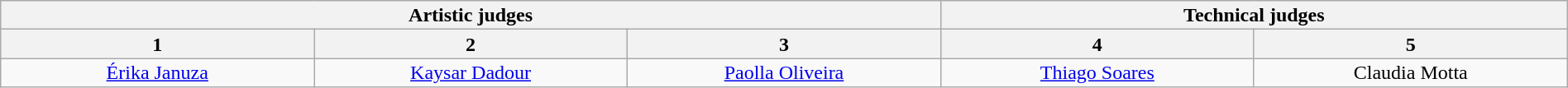<table class="wikitable" style="font-size:100%; line-height:16px; text-align:center" width="100%">
<tr>
<th colspan=3>Artistic judges</th>
<th colspan=2>Technical judges</th>
</tr>
<tr>
<th width="20.0%">1</th>
<th width="20.0%">2</th>
<th width="20.0%">3</th>
<th width="20.0%">4</th>
<th width="20.0%">5</th>
</tr>
<tr>
<td><a href='#'>Érika Januza</a></td>
<td><a href='#'>Kaysar Dadour</a></td>
<td><a href='#'>Paolla Oliveira</a></td>
<td><a href='#'>Thiago Soares</a></td>
<td>Claudia Motta</td>
</tr>
</table>
